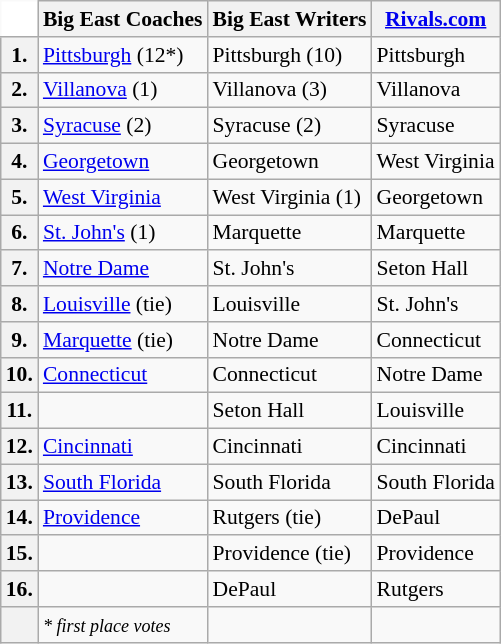<table class="wikitable" style="white-space:nowrap; font-size:90%;">
<tr>
<td ! colspan=1 style="background:white; border-top-style:hidden; border-left-style:hidden;"></td>
<th>Big East Coaches</th>
<th>Big East Writers</th>
<th><a href='#'>Rivals.com</a></th>
</tr>
<tr>
<th>1.</th>
<td><a href='#'>Pittsburgh</a> (12*)</td>
<td>Pittsburgh (10)</td>
<td>Pittsburgh</td>
</tr>
<tr>
<th>2.</th>
<td><a href='#'>Villanova</a> (1)</td>
<td>Villanova (3)</td>
<td>Villanova</td>
</tr>
<tr>
<th>3.</th>
<td><a href='#'>Syracuse</a> (2)</td>
<td>Syracuse (2)</td>
<td>Syracuse</td>
</tr>
<tr>
<th>4.</th>
<td><a href='#'>Georgetown</a></td>
<td>Georgetown</td>
<td>West Virginia</td>
</tr>
<tr>
<th>5.</th>
<td><a href='#'>West Virginia</a></td>
<td>West Virginia (1)</td>
<td>Georgetown</td>
</tr>
<tr>
<th>6.</th>
<td><a href='#'>St. John's</a> (1)</td>
<td>Marquette</td>
<td>Marquette</td>
</tr>
<tr>
<th>7.</th>
<td><a href='#'>Notre Dame</a></td>
<td>St. John's</td>
<td>Seton Hall</td>
</tr>
<tr>
<th>8.</th>
<td><a href='#'>Louisville</a> (tie)</td>
<td>Louisville</td>
<td>St. John's</td>
</tr>
<tr>
<th>9.</th>
<td><a href='#'>Marquette</a> (tie)</td>
<td>Notre Dame</td>
<td>Connecticut</td>
</tr>
<tr>
<th>10.</th>
<td><a href='#'>Connecticut</a></td>
<td>Connecticut</td>
<td>Notre Dame</td>
</tr>
<tr>
<th>11.</th>
<td></td>
<td>Seton Hall</td>
<td>Louisville</td>
</tr>
<tr>
<th>12.</th>
<td><a href='#'>Cincinnati</a></td>
<td>Cincinnati</td>
<td>Cincinnati</td>
</tr>
<tr>
<th>13.</th>
<td><a href='#'>South Florida</a></td>
<td>South Florida</td>
<td>South Florida</td>
</tr>
<tr>
<th>14.</th>
<td><a href='#'>Providence</a></td>
<td>Rutgers (tie)</td>
<td>DePaul</td>
</tr>
<tr>
<th>15.</th>
<td></td>
<td>Providence (tie)</td>
<td>Providence</td>
</tr>
<tr>
<th>16.</th>
<td></td>
<td>DePaul</td>
<td>Rutgers</td>
</tr>
<tr>
<th></th>
<td><small><em>* first place votes</em></small></td>
<td></td>
<td></td>
</tr>
</table>
